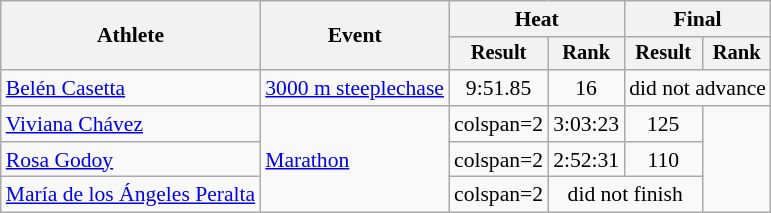<table class="wikitable" style="font-size:90%">
<tr>
<th rowspan="2">Athlete</th>
<th rowspan="2">Event</th>
<th colspan="2">Heat</th>
<th colspan="2">Final</th>
</tr>
<tr style="font-size:95%">
<th>Result</th>
<th>Rank</th>
<th>Result</th>
<th>Rank</th>
</tr>
<tr align=center>
<td align=left><a href='#'>Belén Casetta</a></td>
<td align=left><a href='#'>3000 m steeplechase</a></td>
<td>9:51.85</td>
<td>16</td>
<td colspan=2>did not advance</td>
</tr>
<tr align=center>
<td align=left><a href='#'>Viviana Chávez</a></td>
<td align=left rowspan=3><a href='#'>Marathon</a></td>
<td>colspan=2 </td>
<td>3:03:23</td>
<td>125</td>
</tr>
<tr align=center>
<td align=left><a href='#'>Rosa Godoy</a></td>
<td>colspan=2 </td>
<td>2:52:31</td>
<td>110</td>
</tr>
<tr align=center>
<td align=left><a href='#'>María de los Ángeles Peralta</a></td>
<td>colspan=2 </td>
<td colspan=2>did not finish</td>
</tr>
</table>
